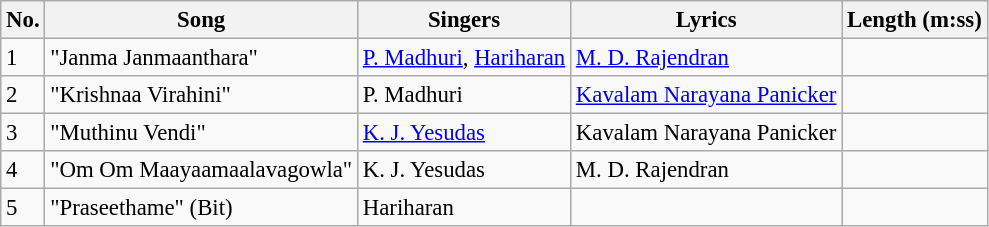<table class="wikitable" style="font-size:95%;">
<tr>
<th>No.</th>
<th>Song</th>
<th>Singers</th>
<th>Lyrics</th>
<th>Length (m:ss)</th>
</tr>
<tr>
<td>1</td>
<td>"Janma Janmaanthara"</td>
<td><a href='#'>P. Madhuri</a>, <a href='#'>Hariharan</a></td>
<td><a href='#'>M. D. Rajendran</a></td>
<td></td>
</tr>
<tr>
<td>2</td>
<td>"Krishnaa Virahini"</td>
<td>P. Madhuri</td>
<td><a href='#'>Kavalam Narayana Panicker</a></td>
<td></td>
</tr>
<tr>
<td>3</td>
<td>"Muthinu Vendi"</td>
<td><a href='#'>K. J. Yesudas</a></td>
<td>Kavalam Narayana Panicker</td>
<td></td>
</tr>
<tr>
<td>4</td>
<td>"Om Om Maayaamaalavagowla"</td>
<td>K. J. Yesudas</td>
<td>M. D. Rajendran</td>
<td></td>
</tr>
<tr>
<td>5</td>
<td>"Praseethame" (Bit)</td>
<td>Hariharan</td>
<td></td>
<td></td>
</tr>
</table>
